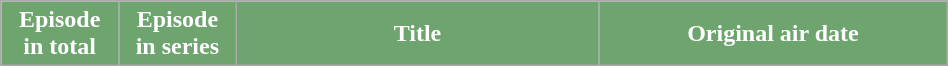<table class="wikitable plainrowheaders" style="width:50%; margin:left;">
<tr>
<th scope="col" style="background-color: #6EA46E; color: #ffffff; width:60px;">Episode<br>in total</th>
<th scope="col" style="background-color: #6EA46E; color: #ffffff; width:60px;">Episode<br>in series</th>
<th scope="col" style="background-color: #6EA46E; color: #ffffff; width:200px;">Title</th>
<th scope="col" style="background-color: #6EA46E; color: #ffffff; width:12em;">Original air date<br>











</th>
</tr>
</table>
